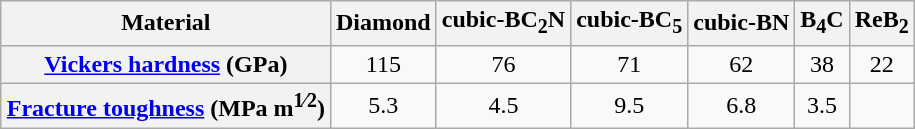<table class="wikitable" style="margin:30px; text-align:center; float:right;">
<tr>
<th>Material</th>
<th>Diamond</th>
<th>cubic-BC<sub>2</sub>N</th>
<th>cubic-BC<sub>5</sub></th>
<th>cubic-BN</th>
<th>B<sub>4</sub>C</th>
<th>ReB<sub>2</sub></th>
</tr>
<tr>
<th><a href='#'>Vickers hardness</a> (GPa)</th>
<td>115</td>
<td>76</td>
<td>71</td>
<td>62</td>
<td>38</td>
<td>22</td>
</tr>
<tr>
<th><a href='#'>Fracture toughness</a> (MPa m<sup>1⁄2</sup>)</th>
<td>5.3</td>
<td>4.5</td>
<td>9.5</td>
<td>6.8</td>
<td>3.5</td>
<td></td>
</tr>
</table>
